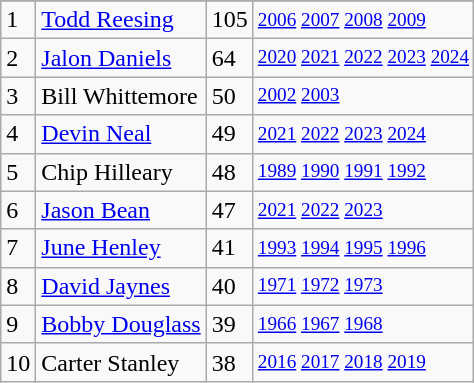<table class="wikitable">
<tr>
</tr>
<tr>
<td>1</td>
<td><a href='#'>Todd Reesing</a></td>
<td><abbr>105</abbr></td>
<td style="font-size:80%;"><a href='#'>2006</a> <a href='#'>2007</a> <a href='#'>2008</a> <a href='#'>2009</a></td>
</tr>
<tr>
<td>2</td>
<td><a href='#'>Jalon Daniels</a></td>
<td><abbr>64</abbr></td>
<td style="font-size:80%;"><a href='#'>2020</a> <a href='#'>2021</a> <a href='#'>2022</a> <a href='#'>2023</a> <a href='#'>2024</a></td>
</tr>
<tr>
<td>3</td>
<td>Bill Whittemore</td>
<td><abbr>50</abbr></td>
<td style="font-size:80%;"><a href='#'>2002</a> <a href='#'>2003</a></td>
</tr>
<tr>
<td>4</td>
<td><a href='#'>Devin Neal</a></td>
<td><abbr>49</abbr></td>
<td style="font-size:80%;"><a href='#'>2021</a> <a href='#'>2022</a> <a href='#'>2023</a> <a href='#'>2024</a></td>
</tr>
<tr>
<td>5</td>
<td>Chip Hilleary</td>
<td><abbr>48</abbr></td>
<td style="font-size:80%;"><a href='#'>1989</a> <a href='#'>1990</a> <a href='#'>1991</a> <a href='#'>1992</a></td>
</tr>
<tr>
<td>6</td>
<td><a href='#'>Jason Bean</a></td>
<td><abbr>47</abbr></td>
<td style="font-size:80%;"><a href='#'>2021</a> <a href='#'>2022</a> <a href='#'>2023</a></td>
</tr>
<tr>
<td>7</td>
<td><a href='#'>June Henley</a></td>
<td><abbr>41</abbr></td>
<td style="font-size:80%;"><a href='#'>1993</a> <a href='#'>1994</a> <a href='#'>1995</a> <a href='#'>1996</a></td>
</tr>
<tr>
<td>8</td>
<td><a href='#'>David Jaynes</a></td>
<td><abbr>40</abbr></td>
<td style="font-size:80%;"><a href='#'>1971</a> <a href='#'>1972</a> <a href='#'>1973</a></td>
</tr>
<tr>
<td>9</td>
<td><a href='#'>Bobby Douglass</a></td>
<td><abbr>39</abbr></td>
<td style="font-size:80%;"><a href='#'>1966</a> <a href='#'>1967</a> <a href='#'>1968</a></td>
</tr>
<tr>
<td>10</td>
<td>Carter Stanley</td>
<td><abbr>38</abbr></td>
<td style="font-size:80%;"><a href='#'>2016</a> <a href='#'>2017</a> <a href='#'>2018</a> <a href='#'>2019</a></td>
</tr>
</table>
